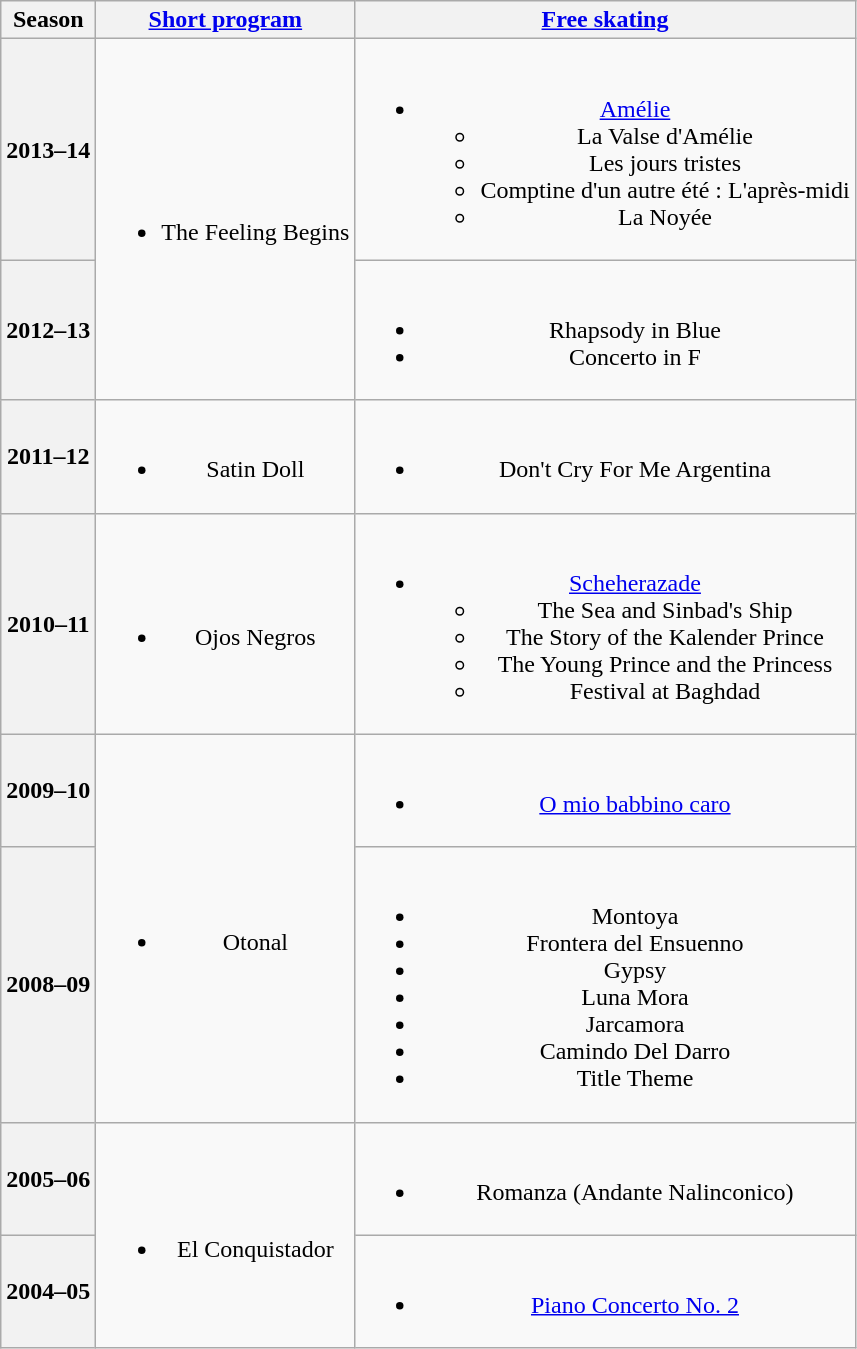<table class="wikitable" style="text-align:center">
<tr>
<th>Season</th>
<th><a href='#'>Short program</a></th>
<th><a href='#'>Free skating</a></th>
</tr>
<tr>
<th>2013–14 <br> </th>
<td rowspan=2><br><ul><li>The Feeling Begins <br></li></ul></td>
<td><br><ul><li><a href='#'>Amélie</a> <br><ul><li>La Valse d'Amélie</li><li>Les jours tristes</li><li>Comptine d'un autre été : L'après-midi</li><li>La Noyée</li></ul></li></ul></td>
</tr>
<tr>
<th>2012–13 <br> </th>
<td><br><ul><li>Rhapsody in Blue <br></li><li>Concerto in F <br></li></ul></td>
</tr>
<tr>
<th>2011–12 <br> </th>
<td><br><ul><li>Satin Doll <br></li></ul></td>
<td><br><ul><li>Don't Cry For Me Argentina <br></li></ul></td>
</tr>
<tr>
<th>2010–11 <br> </th>
<td><br><ul><li>Ojos Negros</li></ul></td>
<td><br><ul><li><a href='#'>Scheherazade</a> <br><ul><li>The Sea and Sinbad's Ship</li><li>The Story of the Kalender Prince</li><li>The Young Prince and the Princess</li><li>Festival at Baghdad</li></ul></li></ul></td>
</tr>
<tr>
<th>2009–10 <br> </th>
<td rowspan=2><br><ul><li>Otonal <br></li></ul></td>
<td><br><ul><li><a href='#'>O mio babbino caro</a> <br></li></ul></td>
</tr>
<tr>
<th>2008–09 <br> </th>
<td><br><ul><li>Montoya</li><li>Frontera del Ensuenno</li><li>Gypsy <br></li><li>Luna Mora <br></li><li>Jarcamora <br></li><li>Camindo Del Darro <br></li><li>Title Theme <br></li></ul></td>
</tr>
<tr>
<th>2005–06 <br> </th>
<td rowspan=2><br><ul><li>El Conquistador <br></li></ul></td>
<td><br><ul><li>Romanza (Andante Nalinconico) <br></li></ul></td>
</tr>
<tr>
<th>2004–05 <br> </th>
<td><br><ul><li><a href='#'>Piano Concerto No. 2</a> <br></li></ul></td>
</tr>
</table>
